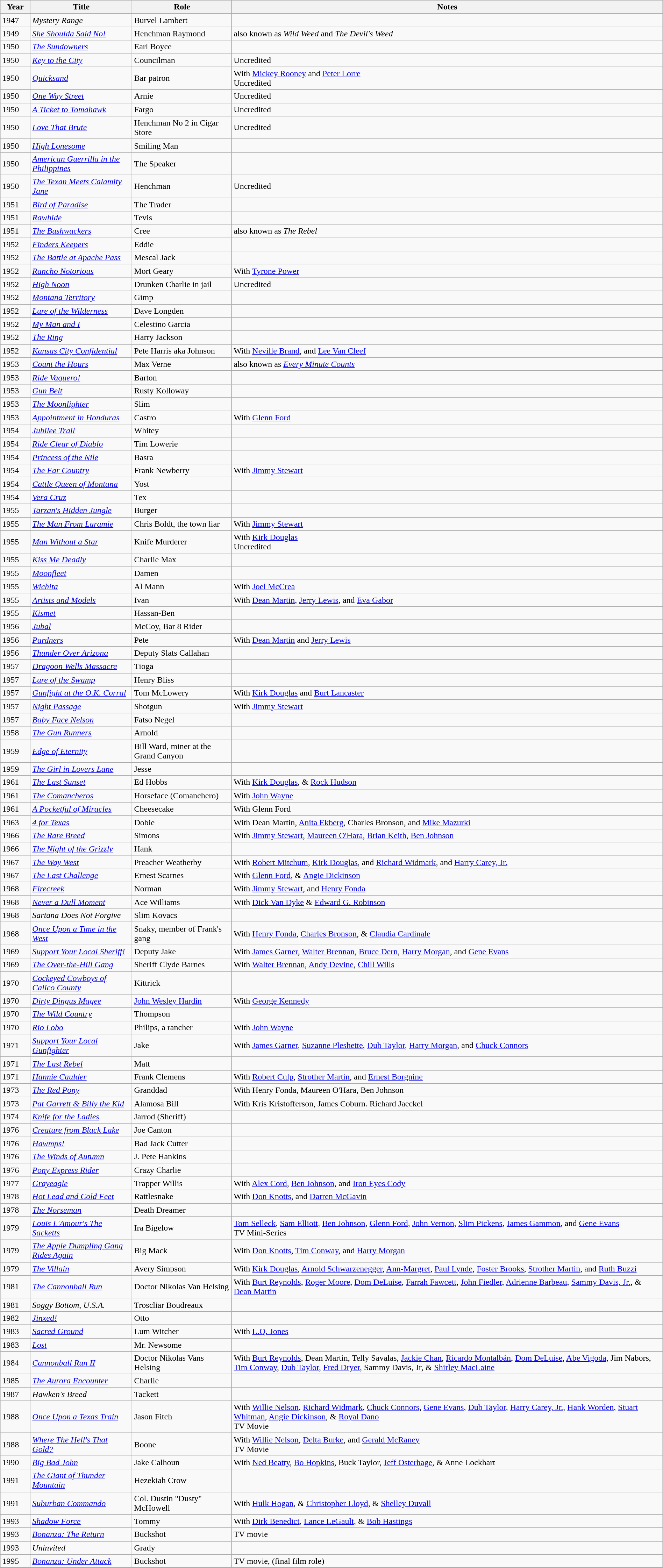<table class="wikitable sortable" width="100%">
<tr>
<th width="50">Year</th>
<th>Title</th>
<th>Role</th>
<th class="unsortable">Notes</th>
</tr>
<tr>
<td>1947</td>
<td><em>Mystery Range</em></td>
<td>Burvel Lambert</td>
<td></td>
</tr>
<tr>
<td>1949</td>
<td><em><a href='#'>She Shoulda Said No!</a></em></td>
<td>Henchman Raymond</td>
<td>also known as <em>Wild Weed</em> and <em>The Devil's Weed</em></td>
</tr>
<tr>
<td>1950</td>
<td><em><a href='#'>The Sundowners</a></em></td>
<td>Earl Boyce</td>
<td></td>
</tr>
<tr>
<td>1950</td>
<td><em><a href='#'>Key to the City</a></em></td>
<td>Councilman</td>
<td>Uncredited</td>
</tr>
<tr>
<td>1950</td>
<td><em><a href='#'>Quicksand</a></em></td>
<td>Bar patron</td>
<td>With <a href='#'>Mickey Rooney</a> and <a href='#'>Peter Lorre</a><br>Uncredited</td>
</tr>
<tr>
<td>1950</td>
<td><em><a href='#'>One Way Street</a></em></td>
<td>Arnie</td>
<td>Uncredited</td>
</tr>
<tr>
<td>1950</td>
<td><em><a href='#'>A Ticket to Tomahawk</a></em></td>
<td>Fargo</td>
<td>Uncredited</td>
</tr>
<tr>
<td>1950</td>
<td><em><a href='#'>Love That Brute</a></em></td>
<td>Henchman No 2 in Cigar Store</td>
<td>Uncredited</td>
</tr>
<tr>
<td>1950</td>
<td><em><a href='#'>High Lonesome</a></em></td>
<td>Smiling Man</td>
<td></td>
</tr>
<tr>
<td>1950</td>
<td><em><a href='#'>American Guerrilla in the Philippines</a></em></td>
<td>The Speaker</td>
<td></td>
</tr>
<tr>
<td>1950</td>
<td><em><a href='#'>The Texan Meets Calamity Jane</a></em></td>
<td>Henchman</td>
<td>Uncredited</td>
</tr>
<tr>
<td>1951</td>
<td><em><a href='#'>Bird of Paradise</a></em></td>
<td>The Trader</td>
<td></td>
</tr>
<tr>
<td>1951</td>
<td><em><a href='#'>Rawhide</a></em></td>
<td>Tevis</td>
<td></td>
</tr>
<tr>
<td>1951</td>
<td><em><a href='#'>The Bushwackers</a></em></td>
<td>Cree</td>
<td>also known as <em>The Rebel</em></td>
</tr>
<tr>
<td>1952</td>
<td><em><a href='#'>Finders Keepers</a></em></td>
<td>Eddie</td>
<td></td>
</tr>
<tr>
<td>1952</td>
<td><em><a href='#'>The Battle at Apache Pass</a></em></td>
<td>Mescal Jack</td>
<td></td>
</tr>
<tr>
<td>1952</td>
<td><em><a href='#'>Rancho Notorious</a></em></td>
<td>Mort Geary</td>
<td>With <a href='#'>Tyrone Power</a></td>
</tr>
<tr>
<td>1952</td>
<td><em><a href='#'>High Noon</a></em></td>
<td>Drunken Charlie in jail</td>
<td>Uncredited</td>
</tr>
<tr>
<td>1952</td>
<td><em><a href='#'>Montana Territory</a></em></td>
<td>Gimp</td>
<td></td>
</tr>
<tr>
<td>1952</td>
<td><em><a href='#'>Lure of the Wilderness</a></em></td>
<td>Dave Longden</td>
<td></td>
</tr>
<tr>
<td>1952</td>
<td><em><a href='#'>My Man and I</a></em></td>
<td>Celestino Garcia</td>
<td></td>
</tr>
<tr>
<td>1952</td>
<td><em><a href='#'>The Ring</a></em></td>
<td>Harry Jackson</td>
<td></td>
</tr>
<tr>
<td>1952</td>
<td><em><a href='#'>Kansas City Confidential</a></em></td>
<td>Pete Harris aka Johnson</td>
<td>With <a href='#'>Neville Brand</a>, and <a href='#'>Lee Van Cleef</a></td>
</tr>
<tr>
<td>1953</td>
<td><em><a href='#'>Count the Hours</a></em></td>
<td>Max Verne</td>
<td>also known as <em><a href='#'>Every Minute Counts</a></em></td>
</tr>
<tr>
<td>1953</td>
<td><em><a href='#'>Ride Vaquero!</a></em></td>
<td>Barton</td>
<td></td>
</tr>
<tr>
<td>1953</td>
<td><em><a href='#'>Gun Belt</a></em></td>
<td>Rusty Kolloway</td>
<td></td>
</tr>
<tr>
<td>1953</td>
<td><em><a href='#'>The Moonlighter</a></em></td>
<td>Slim</td>
<td></td>
</tr>
<tr>
<td>1953</td>
<td><em><a href='#'>Appointment in Honduras</a></em></td>
<td>Castro</td>
<td>With <a href='#'>Glenn Ford</a></td>
</tr>
<tr>
<td>1954</td>
<td><em><a href='#'>Jubilee Trail</a></em></td>
<td>Whitey</td>
<td></td>
</tr>
<tr>
<td>1954</td>
<td><em><a href='#'>Ride Clear of Diablo</a></em></td>
<td>Tim Lowerie</td>
<td></td>
</tr>
<tr>
<td>1954</td>
<td><em><a href='#'>Princess of the Nile</a></em></td>
<td>Basra</td>
<td></td>
</tr>
<tr>
<td>1954</td>
<td><em><a href='#'>The Far Country</a></em></td>
<td>Frank Newberry</td>
<td>With <a href='#'>Jimmy Stewart</a></td>
</tr>
<tr>
<td>1954</td>
<td><em><a href='#'>Cattle Queen of Montana</a></em></td>
<td>Yost</td>
<td></td>
</tr>
<tr>
<td>1954</td>
<td><em><a href='#'>Vera Cruz</a></em></td>
<td>Tex</td>
<td></td>
</tr>
<tr>
<td>1955</td>
<td><em><a href='#'>Tarzan's Hidden Jungle</a></em></td>
<td>Burger</td>
<td></td>
</tr>
<tr>
<td>1955</td>
<td><em><a href='#'>The Man From Laramie</a></em></td>
<td>Chris Boldt, the town liar</td>
<td>With <a href='#'>Jimmy Stewart</a></td>
</tr>
<tr>
<td>1955</td>
<td><em><a href='#'>Man Without a Star</a></em></td>
<td>Knife Murderer</td>
<td>With <a href='#'>Kirk Douglas</a><br>Uncredited</td>
</tr>
<tr>
<td>1955</td>
<td><em><a href='#'>Kiss Me Deadly</a></em></td>
<td>Charlie Max</td>
<td></td>
</tr>
<tr>
<td>1955</td>
<td><em><a href='#'>Moonfleet</a></em></td>
<td>Damen</td>
<td></td>
</tr>
<tr>
<td>1955</td>
<td><em><a href='#'>Wichita</a></em></td>
<td>Al Mann</td>
<td>With <a href='#'>Joel McCrea</a></td>
</tr>
<tr>
<td>1955</td>
<td><em><a href='#'>Artists and Models</a></em></td>
<td>Ivan</td>
<td>With <a href='#'>Dean Martin</a>, <a href='#'>Jerry Lewis</a>, and <a href='#'>Eva Gabor</a></td>
</tr>
<tr>
<td>1955</td>
<td><em><a href='#'>Kismet</a></em></td>
<td>Hassan-Ben</td>
<td></td>
</tr>
<tr>
<td>1956</td>
<td><em><a href='#'>Jubal</a></em></td>
<td>McCoy, Bar 8 Rider</td>
<td></td>
</tr>
<tr>
<td>1956</td>
<td><em><a href='#'>Pardners</a></em></td>
<td>Pete</td>
<td>With <a href='#'>Dean Martin</a> and <a href='#'>Jerry Lewis</a></td>
</tr>
<tr>
<td>1956</td>
<td><em><a href='#'>Thunder Over Arizona</a></em></td>
<td>Deputy Slats Callahan</td>
<td></td>
</tr>
<tr>
<td>1957</td>
<td><em><a href='#'>Dragoon Wells Massacre</a></em></td>
<td>Tioga</td>
<td></td>
</tr>
<tr>
<td>1957</td>
<td><em><a href='#'>Lure of the Swamp</a></em></td>
<td>Henry Bliss</td>
<td></td>
</tr>
<tr>
<td>1957</td>
<td><em><a href='#'>Gunfight at the O.K. Corral</a></em></td>
<td>Tom McLowery</td>
<td>With <a href='#'>Kirk Douglas</a> and <a href='#'>Burt Lancaster</a></td>
</tr>
<tr>
<td>1957</td>
<td><em><a href='#'>Night Passage</a></em></td>
<td>Shotgun</td>
<td>With <a href='#'>Jimmy Stewart</a></td>
</tr>
<tr>
<td>1957</td>
<td><em><a href='#'>Baby Face Nelson</a></em></td>
<td>Fatso Negel</td>
<td></td>
</tr>
<tr>
<td>1958</td>
<td><em><a href='#'>The Gun Runners</a></em></td>
<td>Arnold</td>
<td></td>
</tr>
<tr>
<td>1959</td>
<td><em><a href='#'>Edge of Eternity</a></em></td>
<td>Bill Ward, miner at the Grand Canyon</td>
<td></td>
</tr>
<tr>
<td>1959</td>
<td><em><a href='#'>The Girl in Lovers Lane</a></em></td>
<td>Jesse</td>
<td></td>
</tr>
<tr>
<td>1961</td>
<td><em><a href='#'>The Last Sunset</a></em></td>
<td>Ed Hobbs</td>
<td>With <a href='#'>Kirk Douglas</a>, & <a href='#'>Rock Hudson</a></td>
</tr>
<tr>
<td>1961</td>
<td><em><a href='#'>The Comancheros</a></em></td>
<td>Horseface (Comanchero)</td>
<td>With <a href='#'>John Wayne</a></td>
</tr>
<tr>
<td>1961</td>
<td><em><a href='#'>A Pocketful of Miracles</a></em></td>
<td>Cheesecake</td>
<td>With Glenn Ford</td>
</tr>
<tr>
<td>1963</td>
<td><em><a href='#'>4 for Texas</a></em></td>
<td>Dobie</td>
<td>With Dean Martin, <a href='#'>Anita Ekberg</a>, Charles Bronson, and <a href='#'>Mike Mazurki</a></td>
</tr>
<tr>
<td>1966</td>
<td><em><a href='#'>The Rare Breed</a></em></td>
<td>Simons</td>
<td>With <a href='#'>Jimmy Stewart</a>, <a href='#'>Maureen O'Hara</a>, <a href='#'>Brian Keith</a>, <a href='#'>Ben Johnson</a></td>
</tr>
<tr>
<td>1966</td>
<td><em><a href='#'>The Night of the Grizzly</a></em></td>
<td>Hank</td>
<td></td>
</tr>
<tr>
<td>1967</td>
<td><em><a href='#'>The Way West</a></em></td>
<td>Preacher Weatherby</td>
<td>With <a href='#'>Robert Mitchum</a>, <a href='#'>Kirk Douglas</a>, and <a href='#'>Richard Widmark</a>, and <a href='#'>Harry Carey, Jr.</a></td>
</tr>
<tr>
<td>1967</td>
<td><em><a href='#'>The Last Challenge</a></em></td>
<td>Ernest Scarnes</td>
<td>With <a href='#'>Glenn Ford</a>, & <a href='#'>Angie Dickinson</a></td>
</tr>
<tr>
<td>1968</td>
<td><em><a href='#'>Firecreek</a></em></td>
<td>Norman</td>
<td>With <a href='#'>Jimmy Stewart</a>, and <a href='#'>Henry Fonda</a></td>
</tr>
<tr>
<td>1968</td>
<td><em><a href='#'>Never a Dull Moment</a></em></td>
<td>Ace Williams</td>
<td>With <a href='#'>Dick Van Dyke</a> & <a href='#'>Edward G. Robinson</a></td>
</tr>
<tr>
<td>1968</td>
<td><em>Sartana Does Not Forgive</em></td>
<td>Slim Kovacs</td>
<td></td>
</tr>
<tr>
<td>1968</td>
<td><em><a href='#'>Once Upon a Time in the West</a></em></td>
<td>Snaky, member of Frank's gang</td>
<td>With <a href='#'>Henry Fonda</a>, <a href='#'>Charles Bronson</a>, & <a href='#'>Claudia Cardinale</a></td>
</tr>
<tr>
<td>1969</td>
<td><em><a href='#'>Support Your Local Sheriff!</a></em></td>
<td>Deputy Jake</td>
<td>With <a href='#'>James Garner</a>, <a href='#'>Walter Brennan</a>, <a href='#'>Bruce Dern</a>, <a href='#'>Harry Morgan</a>, and <a href='#'>Gene Evans</a></td>
</tr>
<tr>
<td>1969</td>
<td><em><a href='#'>The Over-the-Hill Gang</a></em></td>
<td>Sheriff Clyde Barnes</td>
<td>With <a href='#'>Walter Brennan</a>, <a href='#'>Andy Devine</a>, <a href='#'>Chill Wills</a></td>
</tr>
<tr>
<td>1970</td>
<td><em><a href='#'>Cockeyed Cowboys of Calico County</a></em></td>
<td>Kittrick</td>
<td></td>
</tr>
<tr>
<td>1970</td>
<td><em><a href='#'>Dirty Dingus Magee</a></em></td>
<td><a href='#'>John Wesley Hardin</a></td>
<td>With <a href='#'>George Kennedy</a></td>
</tr>
<tr>
<td>1970</td>
<td><em><a href='#'>The Wild Country</a></em></td>
<td>Thompson</td>
<td></td>
</tr>
<tr>
<td>1970</td>
<td><em><a href='#'>Rio Lobo</a></em></td>
<td>Philips, a rancher</td>
<td>With <a href='#'>John Wayne</a></td>
</tr>
<tr>
<td>1971</td>
<td><em><a href='#'>Support Your Local Gunfighter</a></em></td>
<td>Jake</td>
<td>With <a href='#'>James Garner</a>, <a href='#'>Suzanne Pleshette</a>, <a href='#'>Dub Taylor</a>, <a href='#'>Harry Morgan</a>, and <a href='#'>Chuck Connors</a></td>
</tr>
<tr>
<td>1971</td>
<td><em><a href='#'>The Last Rebel</a></em></td>
<td>Matt</td>
<td></td>
</tr>
<tr>
<td>1971</td>
<td><em><a href='#'>Hannie Caulder</a></em></td>
<td>Frank Clemens</td>
<td>With <a href='#'>Robert Culp</a>, <a href='#'>Strother Martin</a>, and <a href='#'>Ernest Borgnine</a></td>
</tr>
<tr>
<td>1973</td>
<td><em><a href='#'>The Red Pony</a></em></td>
<td>Granddad</td>
<td>With Henry Fonda, Maureen O'Hara, Ben Johnson</td>
</tr>
<tr>
<td>1973</td>
<td><em><a href='#'>Pat Garrett & Billy the Kid</a></em></td>
<td>Alamosa Bill</td>
<td>With Kris Kristofferson, James Coburn. Richard Jaeckel</td>
</tr>
<tr>
<td>1974</td>
<td><em><a href='#'>Knife for the Ladies</a></em></td>
<td>Jarrod (Sheriff)</td>
<td></td>
</tr>
<tr>
<td>1976</td>
<td><em><a href='#'>Creature from Black Lake</a></em></td>
<td>Joe Canton</td>
<td></td>
</tr>
<tr>
<td>1976</td>
<td><em><a href='#'>Hawmps!</a></em></td>
<td>Bad Jack Cutter</td>
<td></td>
</tr>
<tr>
<td>1976</td>
<td><em><a href='#'>The Winds of Autumn</a></em></td>
<td>J. Pete Hankins</td>
<td></td>
</tr>
<tr>
<td>1976</td>
<td><em><a href='#'>Pony Express Rider</a></em></td>
<td>Crazy Charlie</td>
<td></td>
</tr>
<tr>
<td>1977</td>
<td><em><a href='#'>Grayeagle</a></em></td>
<td>Trapper Willis</td>
<td>With <a href='#'>Alex Cord</a>, <a href='#'>Ben Johnson</a>, and <a href='#'>Iron Eyes Cody</a></td>
</tr>
<tr>
<td>1978</td>
<td><em><a href='#'>Hot Lead and Cold Feet</a></em></td>
<td>Rattlesnake</td>
<td>With <a href='#'>Don Knotts</a>, and <a href='#'>Darren McGavin</a></td>
</tr>
<tr>
<td>1978</td>
<td><em><a href='#'>The Norseman</a></em></td>
<td>Death Dreamer</td>
<td></td>
</tr>
<tr>
<td>1979</td>
<td><em><a href='#'>Louis L'Amour's The Sacketts</a></em></td>
<td>Ira Bigelow</td>
<td><a href='#'>Tom Selleck</a>, <a href='#'>Sam Elliott</a>, <a href='#'>Ben Johnson</a>, <a href='#'>Glenn Ford</a>, <a href='#'>John Vernon</a>, <a href='#'>Slim Pickens</a>, <a href='#'>James Gammon</a>, and <a href='#'>Gene Evans</a><br>TV Mini-Series</td>
</tr>
<tr>
<td>1979</td>
<td><em><a href='#'>The Apple Dumpling Gang Rides Again</a></em></td>
<td>Big Mack</td>
<td>With <a href='#'>Don Knotts</a>, <a href='#'>Tim Conway</a>, and <a href='#'>Harry Morgan</a></td>
</tr>
<tr>
<td>1979</td>
<td><em><a href='#'>The Villain</a></em></td>
<td>Avery Simpson</td>
<td>With <a href='#'>Kirk Douglas</a>, <a href='#'>Arnold Schwarzenegger</a>, <a href='#'>Ann-Margret</a>, <a href='#'>Paul Lynde</a>, <a href='#'>Foster Brooks</a>, <a href='#'>Strother Martin</a>, and <a href='#'>Ruth Buzzi</a></td>
</tr>
<tr>
<td>1981</td>
<td><em><a href='#'>The Cannonball Run</a></em></td>
<td>Doctor Nikolas Van Helsing</td>
<td>With <a href='#'>Burt Reynolds</a>, <a href='#'>Roger Moore</a>, <a href='#'>Dom DeLuise</a>, <a href='#'>Farrah Fawcett</a>, <a href='#'>John Fiedler</a>, <a href='#'>Adrienne Barbeau</a>, <a href='#'>Sammy Davis, Jr.</a>, & <a href='#'>Dean Martin</a></td>
</tr>
<tr>
<td>1981</td>
<td><em>Soggy Bottom, U.S.A.</em></td>
<td>Troscliar Boudreaux</td>
<td></td>
</tr>
<tr>
<td>1982</td>
<td><em><a href='#'>Jinxed!</a></em></td>
<td>Otto</td>
<td></td>
</tr>
<tr>
<td>1983</td>
<td><em><a href='#'>Sacred Ground</a></em></td>
<td>Lum Witcher</td>
<td>With <a href='#'>L.Q. Jones</a></td>
</tr>
<tr>
<td>1983</td>
<td><em><a href='#'>Lost</a></em></td>
<td>Mr. Newsome</td>
<td></td>
</tr>
<tr>
<td>1984</td>
<td><em><a href='#'>Cannonball Run II</a></em></td>
<td>Doctor Nikolas Vans Helsing</td>
<td>With <a href='#'>Burt Reynolds</a>, Dean Martin, Telly Savalas, <a href='#'>Jackie Chan</a>, <a href='#'>Ricardo Montalbán</a>, <a href='#'>Dom DeLuise</a>, <a href='#'>Abe Vigoda</a>, Jim Nabors, <a href='#'>Tim Conway</a>, <a href='#'>Dub Taylor</a>, <a href='#'>Fred Dryer</a>, Sammy Davis, Jr, & <a href='#'>Shirley MacLaine</a></td>
</tr>
<tr>
<td>1985</td>
<td><em><a href='#'>The Aurora Encounter</a></em></td>
<td>Charlie</td>
<td></td>
</tr>
<tr>
<td>1987</td>
<td><em>Hawken's Breed</em></td>
<td>Tackett</td>
<td></td>
</tr>
<tr>
<td>1988</td>
<td><em><a href='#'>Once Upon a Texas Train</a></em></td>
<td>Jason Fitch</td>
<td>With <a href='#'>Willie Nelson</a>, <a href='#'>Richard Widmark</a>, <a href='#'>Chuck Connors</a>, <a href='#'>Gene Evans</a>, <a href='#'>Dub Taylor</a>, <a href='#'>Harry Carey, Jr.</a>, <a href='#'>Hank Worden</a>, <a href='#'>Stuart Whitman</a>, <a href='#'>Angie Dickinson</a>, & <a href='#'>Royal Dano</a><br>TV Movie</td>
</tr>
<tr>
<td>1988</td>
<td><em><a href='#'>Where The Hell's That Gold?</a></em></td>
<td>Boone</td>
<td>With <a href='#'>Willie Nelson</a>, <a href='#'>Delta Burke</a>, and <a href='#'>Gerald McRaney</a><br>TV Movie</td>
</tr>
<tr>
<td>1990</td>
<td><em><a href='#'>Big Bad John</a></em></td>
<td>Jake Calhoun</td>
<td>With <a href='#'>Ned Beatty</a>, <a href='#'>Bo Hopkins</a>, Buck Taylor, <a href='#'>Jeff Osterhage</a>, & Anne Lockhart</td>
</tr>
<tr>
<td>1991</td>
<td><em><a href='#'>The Giant of Thunder Mountain</a></em></td>
<td>Hezekiah Crow</td>
<td></td>
</tr>
<tr>
<td>1991</td>
<td><em><a href='#'>Suburban Commando</a></em></td>
<td>Col. Dustin "Dusty" McHowell</td>
<td>With <a href='#'>Hulk Hogan</a>, & <a href='#'>Christopher Lloyd</a>, & <a href='#'>Shelley Duvall</a></td>
</tr>
<tr>
<td>1993</td>
<td><em><a href='#'>Shadow Force</a></em></td>
<td>Tommy</td>
<td>With <a href='#'>Dirk Benedict</a>, <a href='#'>Lance LeGault</a>, & <a href='#'>Bob Hastings</a></td>
</tr>
<tr>
<td>1993</td>
<td><em><a href='#'>Bonanza: The Return</a></em></td>
<td>Buckshot</td>
<td>TV movie</td>
</tr>
<tr>
<td>1993</td>
<td><em>Uninvited</em></td>
<td>Grady</td>
<td></td>
</tr>
<tr>
<td>1995</td>
<td><em><a href='#'>Bonanza: Under Attack</a></em></td>
<td>Buckshot</td>
<td>TV movie, (final film role)</td>
</tr>
</table>
